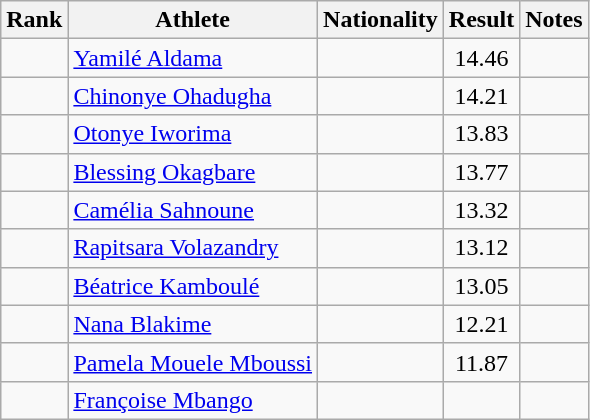<table class="wikitable sortable" style="text-align:center">
<tr>
<th>Rank</th>
<th>Athlete</th>
<th>Nationality</th>
<th>Result</th>
<th>Notes</th>
</tr>
<tr>
<td></td>
<td align=left><a href='#'>Yamilé Aldama</a></td>
<td align=left></td>
<td>14.46</td>
<td></td>
</tr>
<tr>
<td></td>
<td align=left><a href='#'>Chinonye Ohadugha</a></td>
<td align=left></td>
<td>14.21</td>
<td></td>
</tr>
<tr>
<td></td>
<td align=left><a href='#'>Otonye Iworima</a></td>
<td align=left></td>
<td>13.83</td>
<td></td>
</tr>
<tr>
<td></td>
<td align=left><a href='#'>Blessing Okagbare</a></td>
<td align=left></td>
<td>13.77</td>
<td></td>
</tr>
<tr>
<td></td>
<td align=left><a href='#'>Camélia Sahnoune</a></td>
<td align=left></td>
<td>13.32</td>
<td></td>
</tr>
<tr>
<td></td>
<td align=left><a href='#'>Rapitsara Volazandry</a></td>
<td align=left></td>
<td>13.12</td>
<td></td>
</tr>
<tr>
<td></td>
<td align=left><a href='#'>Béatrice Kamboulé</a></td>
<td align=left></td>
<td>13.05</td>
<td></td>
</tr>
<tr>
<td></td>
<td align=left><a href='#'>Nana Blakime</a></td>
<td align=left></td>
<td>12.21</td>
<td></td>
</tr>
<tr>
<td></td>
<td align=left><a href='#'>Pamela Mouele Mboussi</a></td>
<td align=left></td>
<td>11.87</td>
<td></td>
</tr>
<tr>
<td></td>
<td align=left><a href='#'>Françoise Mbango</a></td>
<td align=left></td>
<td></td>
<td></td>
</tr>
</table>
